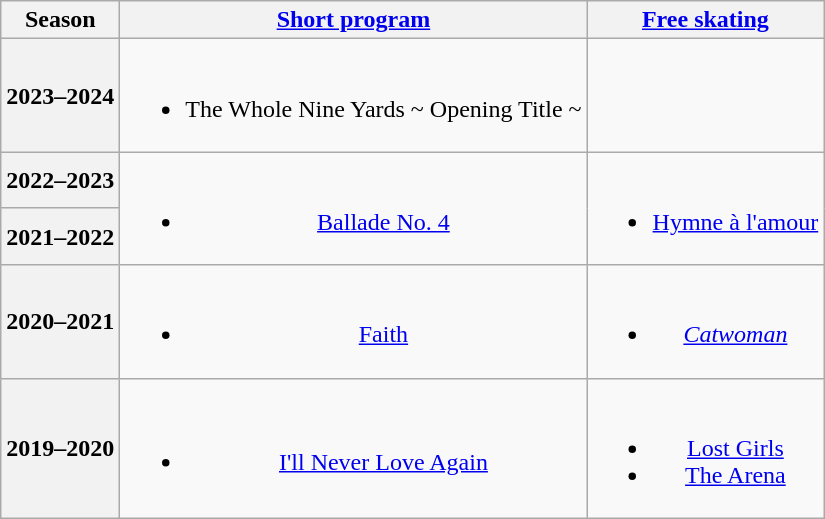<table class="wikitable" style="text-align:center">
<tr>
<th>Season</th>
<th><a href='#'>Short program</a></th>
<th><a href='#'>Free skating</a></th>
</tr>
<tr>
<th>2023–2024<br> </th>
<td><br><ul><li>The Whole Nine Yards ~ Opening Title ~ <br></li></ul></td>
<td></td>
</tr>
<tr>
<th>2022–2023 <br> </th>
<td rowspan="2"><br><ul><li><a href='#'>Ballade No. 4</a><br></li></ul></td>
<td rowspan="2"><br><ul><li><a href='#'>Hymne à l'amour</a><br></li></ul></td>
</tr>
<tr>
<th>2021–2022<br></th>
</tr>
<tr>
<th>2020–2021<br></th>
<td><br><ul><li><a href='#'>Faith</a><br></li></ul></td>
<td><br><ul><li><em><a href='#'>Catwoman</a></em><br></li></ul></td>
</tr>
<tr>
<th>2019–2020<br></th>
<td><br><ul><li><a href='#'>I'll Never Love Again</a><br></li></ul></td>
<td><br><ul><li><a href='#'>Lost Girls</a></li><li><a href='#'>The Arena</a><br></li></ul></td>
</tr>
</table>
